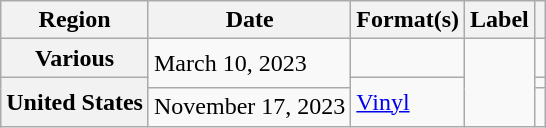<table class="wikitable plainrowheaders">
<tr>
<th scope="col">Region</th>
<th scope="col">Date</th>
<th scope="col">Format(s)</th>
<th scope="col">Label</th>
<th scope="col"></th>
</tr>
<tr>
<th scope="row">Various</th>
<td rowspan="2">March 10, 2023</td>
<td></td>
<td rowspan="3"></td>
<td style="text-align:center;"></td>
</tr>
<tr>
<th scope="row" rowspan="2">United States</th>
<td rowspan="2"><a href='#'>Vinyl</a></td>
<td style="text-align:center;"></td>
</tr>
<tr>
<td>November 17, 2023</td>
<td style="text-align:center;"></td>
</tr>
</table>
